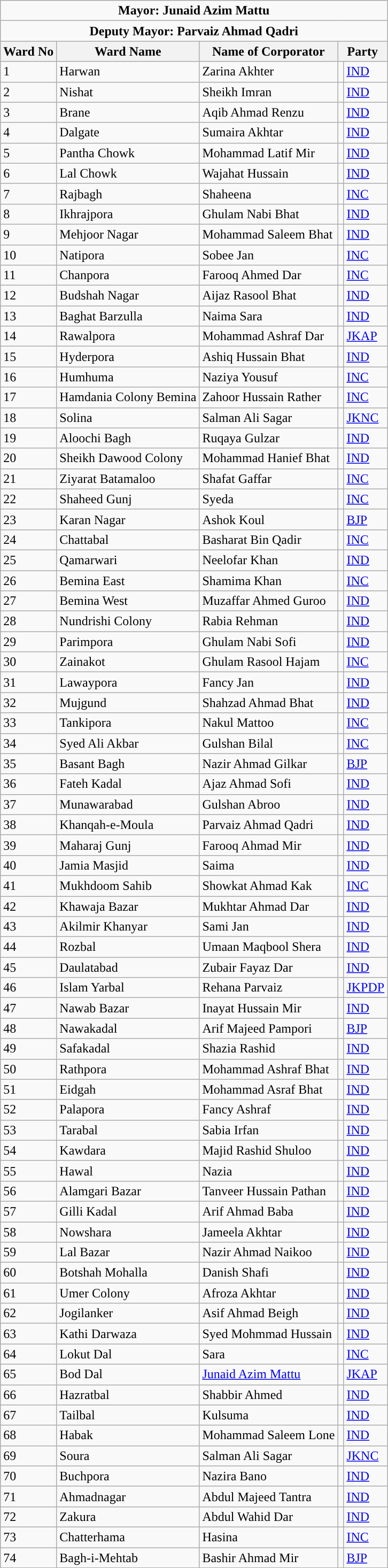<table class="wikitable">
<tr>
<td colspan=5 align=center><span><strong>Mayor: Junaid Azim Mattu</strong></span></td>
</tr>
<tr>
<td colspan=5 align=center><span><strong>Deputy Mayor: Parvaiz Ahmad Qadri</strong></span></td>
</tr>
<tr>
<th>Ward No</th>
<th>Ward Name</th>
<th>Name of Corporator</th>
<th colspan="2">Party</th>
</tr>
<tr>
<td>1</td>
<td>Harwan</td>
<td>Zarina Akhter</td>
<td style="background-color: "></td>
<td><a href='#'>IND</a></td>
</tr>
<tr>
<td>2</td>
<td>Nishat</td>
<td>Sheikh Imran</td>
<td style="background-color: "></td>
<td><a href='#'>IND</a></td>
</tr>
<tr>
<td>3</td>
<td>Brane</td>
<td>Aqib Ahmad Renzu</td>
<td style="background-color: "></td>
<td><a href='#'>IND</a></td>
</tr>
<tr>
<td>4</td>
<td>Dalgate</td>
<td>Sumaira Akhtar</td>
<td style="background-color: "></td>
<td><a href='#'>IND</a></td>
</tr>
<tr>
<td>5</td>
<td>Pantha Chowk</td>
<td>Mohammad Latif Mir</td>
<td style="background-color: "></td>
<td><a href='#'>IND</a></td>
</tr>
<tr>
<td>6</td>
<td>Lal Chowk</td>
<td>Wajahat Hussain</td>
<td style="background-color: "></td>
<td><a href='#'>IND</a></td>
</tr>
<tr>
<td>7</td>
<td>Rajbagh</td>
<td>Shaheena</td>
<td style="background-color: "></td>
<td><a href='#'>INC</a></td>
</tr>
<tr>
<td>8</td>
<td>Ikhrajpora</td>
<td>Ghulam Nabi Bhat</td>
<td style="background-color: "></td>
<td><a href='#'>IND</a></td>
</tr>
<tr>
<td>9</td>
<td>Mehjoor Nagar</td>
<td>Mohammad Saleem Bhat</td>
<td style="background-color: "></td>
<td><a href='#'>IND</a></td>
</tr>
<tr>
<td>10</td>
<td>Natipora</td>
<td>Sobee Jan</td>
<td style="background-color: "></td>
<td><a href='#'>INC</a></td>
</tr>
<tr>
<td>11</td>
<td>Chanpora</td>
<td>Farooq Ahmed Dar</td>
<td style="background-color: "></td>
<td><a href='#'>INC</a></td>
</tr>
<tr>
<td>12</td>
<td>Budshah Nagar</td>
<td>Aijaz Rasool Bhat</td>
<td style="background-color: "></td>
<td><a href='#'>IND</a></td>
</tr>
<tr>
<td>13</td>
<td>Baghat Barzulla</td>
<td>Naima Sara</td>
<td style="background-color: "></td>
<td><a href='#'>IND</a></td>
</tr>
<tr>
<td>14</td>
<td>Rawalpora</td>
<td>Mohammad Ashraf Dar</td>
<td style="background-color: "></td>
<td><a href='#'>JKAP</a></td>
</tr>
<tr>
<td>15</td>
<td>Hyderpora</td>
<td>Ashiq Hussain Bhat</td>
<td style="background-color: "></td>
<td><a href='#'>IND</a></td>
</tr>
<tr>
<td>16</td>
<td>Humhuma</td>
<td>Naziya Yousuf</td>
<td style="background-color: "></td>
<td><a href='#'>INC</a></td>
</tr>
<tr>
<td>17</td>
<td>Hamdania Colony Bemina</td>
<td>Zahoor Hussain Rather</td>
<td style="background-color: "></td>
<td><a href='#'>INC</a></td>
</tr>
<tr>
<td>18</td>
<td>Solina</td>
<td>Salman Ali Sagar</td>
<td style="background-color: "></td>
<td><a href='#'>JKNC</a></td>
</tr>
<tr>
<td>19</td>
<td>Aloochi Bagh</td>
<td>Ruqaya Gulzar</td>
<td style="background-color: "></td>
<td><a href='#'>IND</a></td>
</tr>
<tr>
<td>20</td>
<td>Sheikh Dawood Colony</td>
<td>Mohammad Hanief Bhat</td>
<td style="background-color: "></td>
<td><a href='#'>IND</a></td>
</tr>
<tr>
<td>21</td>
<td>Ziyarat Batamaloo</td>
<td>Shafat Gaffar</td>
<td style="background-color: "></td>
<td><a href='#'>INC</a></td>
</tr>
<tr>
<td>22</td>
<td>Shaheed Gunj</td>
<td>Syeda</td>
<td style="background-color: "></td>
<td><a href='#'>INC</a></td>
</tr>
<tr>
<td>23</td>
<td>Karan Nagar</td>
<td>Ashok Koul</td>
<td style="background-color: "></td>
<td><a href='#'>BJP</a></td>
</tr>
<tr>
<td>24</td>
<td>Chattabal</td>
<td>Basharat Bin Qadir</td>
<td style="background-color: "></td>
<td><a href='#'>INC</a></td>
</tr>
<tr>
<td>25</td>
<td>Qamarwari</td>
<td>Neelofar Khan</td>
<td style="background-color: "></td>
<td><a href='#'>IND</a></td>
</tr>
<tr>
<td>26</td>
<td>Bemina East</td>
<td>Shamima Khan</td>
<td style="background-color: "></td>
<td><a href='#'>INC</a></td>
</tr>
<tr>
<td>27</td>
<td>Bemina West</td>
<td>Muzaffar Ahmed Guroo</td>
<td style="background-color: "></td>
<td><a href='#'>IND</a></td>
</tr>
<tr>
<td>28</td>
<td>Nundrishi Colony</td>
<td>Rabia Rehman</td>
<td style="background-color: "></td>
<td><a href='#'>IND</a></td>
</tr>
<tr>
<td>29</td>
<td>Parimpora</td>
<td>Ghulam Nabi Sofi</td>
<td style="background-color: "></td>
<td><a href='#'>IND</a></td>
</tr>
<tr>
<td>30</td>
<td>Zainakot</td>
<td>Ghulam Rasool Hajam</td>
<td style="background-color: "></td>
<td><a href='#'>INC</a></td>
</tr>
<tr>
<td>31</td>
<td>Lawaypora</td>
<td>Fancy Jan</td>
<td style="background-color: "></td>
<td><a href='#'>IND</a></td>
</tr>
<tr>
<td>32</td>
<td>Mujgund</td>
<td>Shahzad Ahmad Bhat</td>
<td style="background-color: "></td>
<td><a href='#'>IND</a></td>
</tr>
<tr>
<td>33</td>
<td>Tankipora</td>
<td>Nakul Mattoo</td>
<td style="background-color: "></td>
<td><a href='#'>INC</a></td>
</tr>
<tr>
<td>34</td>
<td>Syed Ali Akbar</td>
<td>Gulshan Bilal</td>
<td style="background-color: "></td>
<td><a href='#'>INC</a></td>
</tr>
<tr>
<td>35</td>
<td>Basant Bagh</td>
<td>Nazir Ahmad Gilkar</td>
<td style="background-color: "></td>
<td><a href='#'>BJP</a></td>
</tr>
<tr>
<td>36</td>
<td>Fateh Kadal</td>
<td>Ajaz Ahmad Sofi</td>
<td style="background-color: "></td>
<td><a href='#'>IND</a></td>
</tr>
<tr>
<td>37</td>
<td>Munawarabad</td>
<td>Gulshan Abroo</td>
<td style="background-color: "></td>
<td><a href='#'>IND</a></td>
</tr>
<tr>
<td>38</td>
<td>Khanqah-e-Moula</td>
<td>Parvaiz Ahmad Qadri</td>
<td style="background-color: "></td>
<td><a href='#'>IND</a></td>
</tr>
<tr>
<td>39</td>
<td>Maharaj Gunj</td>
<td>Farooq Ahmad Mir</td>
<td style="background-color: "></td>
<td><a href='#'>IND</a></td>
</tr>
<tr>
<td>40</td>
<td>Jamia Masjid</td>
<td>Saima</td>
<td style="background-color: "></td>
<td><a href='#'>IND</a></td>
</tr>
<tr>
<td>41</td>
<td>Mukhdoom Sahib</td>
<td>Showkat Ahmad Kak</td>
<td style="background-color: "></td>
<td><a href='#'>INC</a></td>
</tr>
<tr>
<td>42</td>
<td>Khawaja Bazar</td>
<td>Mukhtar Ahmad Dar</td>
<td style="background-color: "></td>
<td><a href='#'>IND</a></td>
</tr>
<tr>
<td>43</td>
<td>Akilmir Khanyar</td>
<td>Sami Jan</td>
<td style="background-color: "></td>
<td><a href='#'>IND</a></td>
</tr>
<tr>
<td>44</td>
<td>Rozbal</td>
<td>Umaan Maqbool Shera</td>
<td style="background-color: "></td>
<td><a href='#'>IND</a></td>
</tr>
<tr>
<td>45</td>
<td>Daulatabad</td>
<td>Zubair Fayaz Dar</td>
<td style="background-color: "></td>
<td><a href='#'>IND</a></td>
</tr>
<tr>
<td>46</td>
<td>Islam Yarbal</td>
<td>Rehana Parvaiz</td>
<td style="background-color: "></td>
<td><a href='#'>JKPDP</a></td>
</tr>
<tr>
<td>47</td>
<td>Nawab Bazar</td>
<td>Inayat Hussain Mir</td>
<td style="background-color: "></td>
<td><a href='#'>IND</a></td>
</tr>
<tr>
<td>48</td>
<td>Nawakadal</td>
<td>Arif Majeed Pampori</td>
<td style="background-color: "></td>
<td><a href='#'>BJP</a></td>
</tr>
<tr>
<td>49</td>
<td>Safakadal</td>
<td>Shazia Rashid</td>
<td style="background-color: "></td>
<td><a href='#'>IND</a></td>
</tr>
<tr>
<td>50</td>
<td>Rathpora</td>
<td>Mohammad Ashraf Bhat</td>
<td style="background-color: "></td>
<td><a href='#'>IND</a></td>
</tr>
<tr>
<td>51</td>
<td>Eidgah</td>
<td>Mohammad Asraf Bhat</td>
<td style="background-color: "></td>
<td><a href='#'>IND</a></td>
</tr>
<tr>
<td>52</td>
<td>Palapora</td>
<td>Fancy Ashraf</td>
<td style="background-color: "></td>
<td><a href='#'>IND</a></td>
</tr>
<tr>
<td>53</td>
<td>Tarabal</td>
<td>Sabia Irfan</td>
<td style="background-color: "></td>
<td><a href='#'>IND</a></td>
</tr>
<tr>
<td>54</td>
<td>Kawdara</td>
<td>Majid Rashid Shuloo</td>
<td style="background-color: "></td>
<td><a href='#'>IND</a></td>
</tr>
<tr>
<td>55</td>
<td>Hawal</td>
<td>Nazia</td>
<td style="background-color: "></td>
<td><a href='#'>IND</a></td>
</tr>
<tr>
<td>56</td>
<td>Alamgari Bazar</td>
<td>Tanveer Hussain Pathan</td>
<td style="background-color: "></td>
<td><a href='#'>IND</a></td>
</tr>
<tr>
<td>57</td>
<td>Gilli Kadal</td>
<td>Arif Ahmad Baba</td>
<td style="background-color: "></td>
<td><a href='#'>IND</a></td>
</tr>
<tr>
<td>58</td>
<td>Nowshara</td>
<td>Jameela Akhtar</td>
<td style="background-color: "></td>
<td><a href='#'>IND</a></td>
</tr>
<tr>
<td>59</td>
<td>Lal Bazar</td>
<td>Nazir Ahmad Naikoo</td>
<td style="background-color: "></td>
<td><a href='#'>IND</a></td>
</tr>
<tr>
<td>60</td>
<td>Botshah Mohalla</td>
<td>Danish Shafi</td>
<td style="background-color: "></td>
<td><a href='#'>IND</a></td>
</tr>
<tr>
<td>61</td>
<td>Umer Colony</td>
<td>Afroza Akhtar</td>
<td style="background-color: "></td>
<td><a href='#'>IND</a></td>
</tr>
<tr>
<td>62</td>
<td>Jogilanker</td>
<td>Asif Ahmad Beigh</td>
<td style="background-color: "></td>
<td><a href='#'>IND</a></td>
</tr>
<tr>
<td>63</td>
<td>Kathi Darwaza</td>
<td>Syed Mohmmad Hussain</td>
<td style="background-color: "></td>
<td><a href='#'>IND</a></td>
</tr>
<tr>
<td>64</td>
<td>Lokut Dal</td>
<td>Sara</td>
<td style="background-color: "></td>
<td><a href='#'>INC</a></td>
</tr>
<tr>
<td>65</td>
<td>Bod Dal</td>
<td><a href='#'>Junaid Azim Mattu</a></td>
<td style="background-color: "></td>
<td><a href='#'>JKAP</a></td>
</tr>
<tr>
<td>66</td>
<td>Hazratbal</td>
<td>Shabbir Ahmed</td>
<td style="background-color: "></td>
<td><a href='#'>IND</a></td>
</tr>
<tr>
<td>67</td>
<td>Tailbal</td>
<td>Kulsuma</td>
<td style="background-color: "></td>
<td><a href='#'>IND</a></td>
</tr>
<tr>
<td>68</td>
<td>Habak</td>
<td>Mohammad Saleem Lone</td>
<td style="background-color: "></td>
<td><a href='#'>IND</a></td>
</tr>
<tr>
<td>69</td>
<td>Soura</td>
<td>Salman Ali Sagar</td>
<td style="background-color: "></td>
<td><a href='#'>JKNC</a></td>
</tr>
<tr>
<td>70</td>
<td>Buchpora</td>
<td>Nazira Bano</td>
<td style="background-color: "></td>
<td><a href='#'>IND</a></td>
</tr>
<tr>
<td>71</td>
<td>Ahmadnagar</td>
<td>Abdul Majeed Tantra</td>
<td style="background-color: "></td>
<td><a href='#'>IND</a></td>
</tr>
<tr>
<td>72</td>
<td>Zakura</td>
<td>Abdul Wahid Dar</td>
<td style="background-color: "></td>
<td><a href='#'>IND</a></td>
</tr>
<tr>
<td>73</td>
<td>Chatterhama</td>
<td>Hasina</td>
<td style="background-color: "></td>
<td><a href='#'>INC</a></td>
</tr>
<tr>
<td>74</td>
<td>Bagh-i-Mehtab</td>
<td>Bashir Ahmad Mir</td>
<td style="background-color: "></td>
<td><a href='#'>BJP</a></td>
</tr>
</table>
